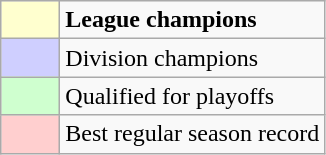<table class="wikitable">
<tr>
<td style="background:#FFFFCF; width:2em"></td>
<td><strong>League champions</strong></td>
</tr>
<tr>
<td style="background:#CFCFFF; width:2em"></td>
<td>Division champions</td>
</tr>
<tr>
<td style="background:#CFFFCF; width:2em"></td>
<td>Qualified for playoffs</td>
</tr>
<tr>
<td style="background:#FFCFCF; width:2em"></td>
<td>Best regular season record</td>
</tr>
</table>
